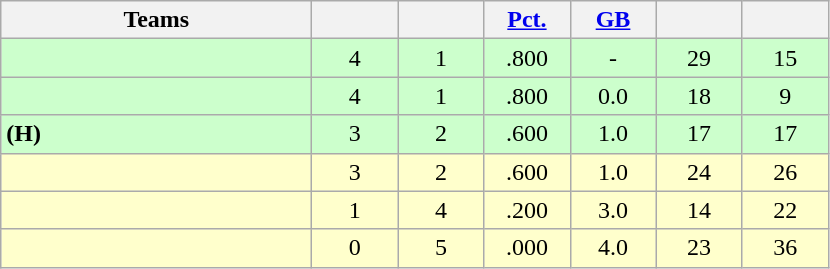<table class = "wikitable" style = "text-align:center;">
<tr>
<th width = 200px>Teams</th>
<th width = 50px></th>
<th width = 50px></th>
<th width = 50px><a href='#'> Pct.</a></th>
<th width = 50px><a href='#'> GB</a></th>
<th width = 50px></th>
<th width = 50px></th>
</tr>
<tr style = "background-color:#ccffcc">
<td align = "left"></td>
<td>4</td>
<td>1</td>
<td>.800</td>
<td>-</td>
<td>29</td>
<td>15</td>
</tr>
<tr style = "background-color:#ccffcc">
<td align = "left"></td>
<td>4</td>
<td>1</td>
<td>.800</td>
<td>0.0</td>
<td>18</td>
<td>9</td>
</tr>
<tr style = "background-color:#ccffcc">
<td align = "left"> <strong>(H)</strong></td>
<td>3</td>
<td>2</td>
<td>.600</td>
<td>1.0</td>
<td>17</td>
<td>17</td>
</tr>
<tr style = "background-color:#ffffcc">
<td align = "left"></td>
<td>3</td>
<td>2</td>
<td>.600</td>
<td>1.0</td>
<td>24</td>
<td>26</td>
</tr>
<tr style = "background-color:#ffffcc">
<td align = "left"></td>
<td>1</td>
<td>4</td>
<td>.200</td>
<td>3.0</td>
<td>14</td>
<td>22</td>
</tr>
<tr style = "background-color:#ffffcc">
<td align = "left"></td>
<td>0</td>
<td>5</td>
<td>.000</td>
<td>4.0</td>
<td>23</td>
<td>36</td>
</tr>
</table>
